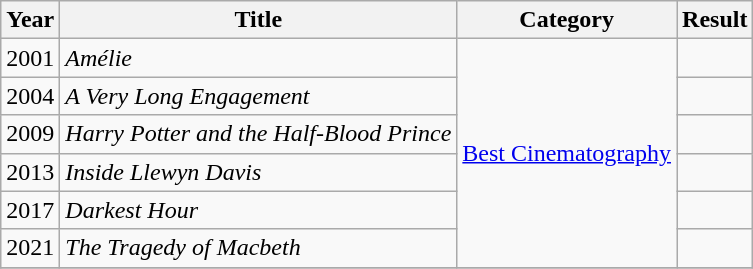<table class="wikitable">
<tr>
<th>Year</th>
<th>Title</th>
<th>Category</th>
<th>Result</th>
</tr>
<tr>
<td>2001</td>
<td><em>Amélie</em></td>
<td rowspan=6><a href='#'>Best Cinematography</a></td>
<td></td>
</tr>
<tr>
<td>2004</td>
<td><em>A Very Long Engagement</em></td>
<td></td>
</tr>
<tr>
<td>2009</td>
<td><em>Harry Potter and the Half-Blood Prince</em></td>
<td></td>
</tr>
<tr>
<td>2013</td>
<td><em>Inside Llewyn Davis</em></td>
<td></td>
</tr>
<tr>
<td>2017</td>
<td><em>Darkest Hour</em></td>
<td></td>
</tr>
<tr>
<td>2021</td>
<td><em>The Tragedy of Macbeth</em></td>
<td></td>
</tr>
<tr>
</tr>
</table>
